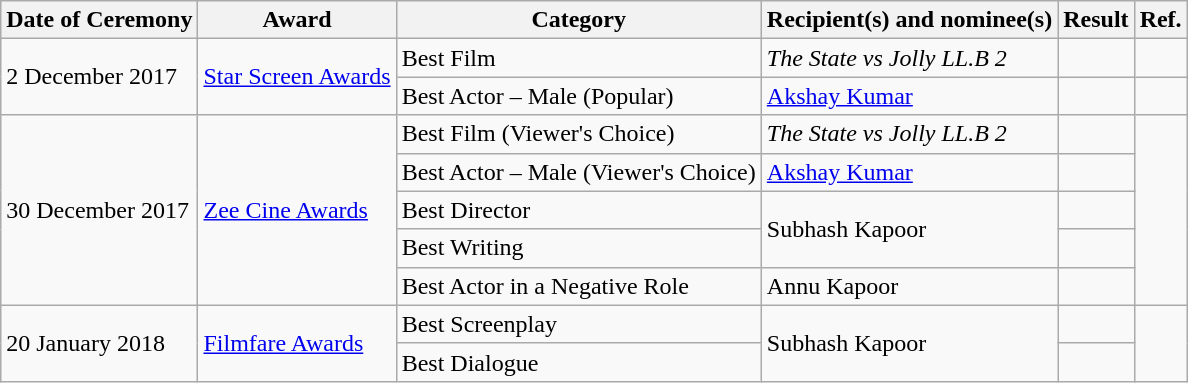<table class="wikitable sortable">
<tr>
<th>Date of Ceremony</th>
<th>Award</th>
<th>Category</th>
<th>Recipient(s) and nominee(s)</th>
<th>Result</th>
<th>Ref.</th>
</tr>
<tr>
<td rowspan="2">2 December 2017</td>
<td rowspan="2"><a href='#'>Star Screen Awards</a></td>
<td>Best Film</td>
<td><em>The State vs Jolly LL.B 2</em></td>
<td></td>
<td></td>
</tr>
<tr>
<td>Best Actor – Male (Popular)</td>
<td><a href='#'>Akshay Kumar</a></td>
<td></td>
<td></td>
</tr>
<tr>
<td rowspan="5">30 December 2017</td>
<td rowspan="5"><a href='#'>Zee Cine Awards</a></td>
<td>Best Film (Viewer's Choice)</td>
<td><em>The State vs Jolly LL.B 2</em></td>
<td></td>
<td rowspan="5"></td>
</tr>
<tr>
<td>Best Actor – Male (Viewer's Choice)</td>
<td><a href='#'>Akshay Kumar</a></td>
<td></td>
</tr>
<tr>
<td>Best Director</td>
<td rowspan="2">Subhash Kapoor</td>
<td></td>
</tr>
<tr>
<td>Best Writing</td>
<td></td>
</tr>
<tr>
<td>Best Actor in a Negative Role</td>
<td>Annu Kapoor</td>
<td></td>
</tr>
<tr>
<td rowspan="2">20 January 2018</td>
<td rowspan="2"><a href='#'>Filmfare Awards</a></td>
<td>Best Screenplay</td>
<td rowspan="2">Subhash Kapoor</td>
<td></td>
<td rowspan="2"></td>
</tr>
<tr>
<td>Best Dialogue</td>
<td></td>
</tr>
</table>
